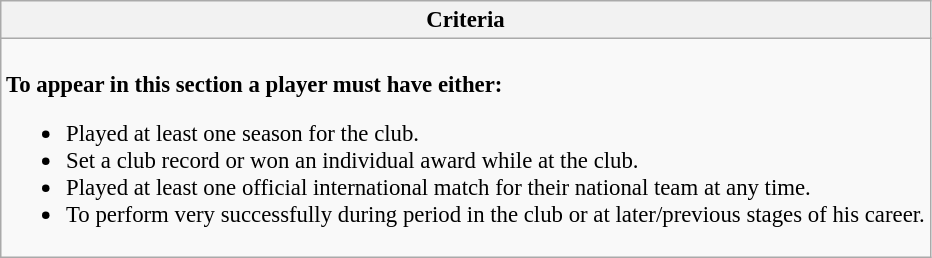<table class="wikitable collapsible collapsed" style="font-size:95%;">
<tr>
<th>Criteria</th>
</tr>
<tr>
<td><br><strong>To appear in this section a player must have either:</strong><ul><li>Played at least one season for the club.</li><li>Set a club record or won an individual award while at the club.</li><li>Played at least one official international match for their national team at any time.</li><li>To perform very successfully during period in the club or at later/previous stages of his career.</li></ul></td>
</tr>
</table>
